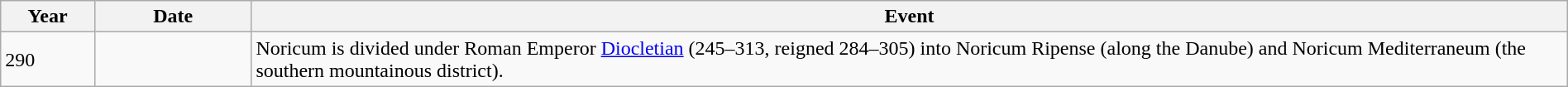<table class="wikitable" width="100%">
<tr>
<th style="width:6%">Year</th>
<th style="width:10%">Date</th>
<th>Event</th>
</tr>
<tr>
<td>290</td>
<td></td>
<td>Noricum is divided under Roman Emperor <a href='#'>Diocletian</a> (245–313, reigned 284–305) into Noricum Ripense (along the Danube) and Noricum Mediterraneum (the southern mountainous district).</td>
</tr>
</table>
